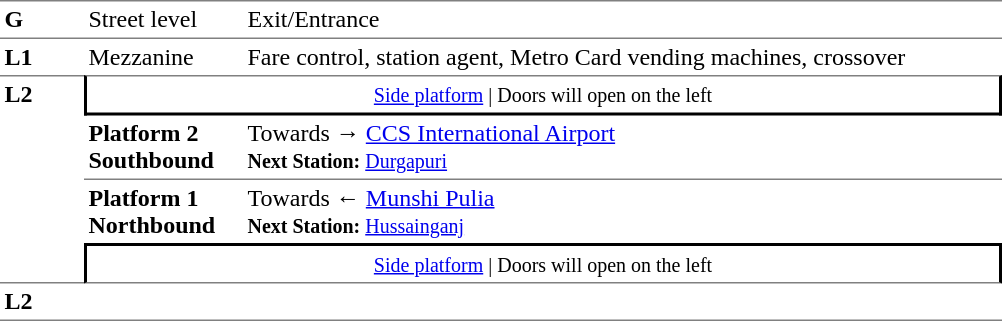<table table border=0 cellspacing=0 cellpadding=3>
<tr>
<td style="border-bottom:solid 1px gray;border-top:solid 1px gray;" width=50 valign=top><strong>G</strong></td>
<td style="border-top:solid 1px gray;border-bottom:solid 1px gray;" width=100 valign=top>Street level</td>
<td style="border-top:solid 1px gray;border-bottom:solid 1px gray;" width=500 valign=top>Exit/Entrance</td>
</tr>
<tr>
<td valign=top><strong>L1</strong></td>
<td valign=top>Mezzanine</td>
<td valign=top>Fare control, station agent, Metro Card vending machines, crossover<br></td>
</tr>
<tr>
<td style="border-top:solid 1px gray;border-bottom:solid 1px gray;" width=50 rowspan=4 valign=top><strong>L2</strong></td>
<td style="border-top:solid 1px gray;border-right:solid 2px black;border-left:solid 2px black;border-bottom:solid 2px black;text-align:center;" colspan=2><small><a href='#'>Side platform</a> | Doors will open on the left </small></td>
</tr>
<tr>
<td style="border-bottom:solid 1px gray;" width=100><span><strong>Platform 2</strong><br><strong>Southbound</strong></span></td>
<td style="border-bottom:solid 1px gray;" width=500>Towards → <a href='#'>CCS International Airport</a><br><small><strong>Next Station:</strong> <a href='#'>Durgapuri</a></small></td>
</tr>
<tr>
<td><span><strong>Platform 1</strong><br><strong>Northbound</strong></span></td>
<td><span></span>Towards ← <a href='#'>Munshi Pulia</a><br><small><strong>Next Station:</strong> <a href='#'>Hussainganj</a></small></td>
</tr>
<tr>
<td style="border-top:solid 2px black;border-right:solid 2px black;border-left:solid 2px black;border-bottom:solid 1px gray;text-align:center;" colspan=2><small><a href='#'>Side platform</a> | Doors will open on the left </small></td>
</tr>
<tr>
<td style="border-bottom:solid 1px gray;" width=50 rowspan=2 valign=top><strong>L2</strong></td>
<td style="border-bottom:solid 1px gray;" width=100></td>
<td style="border-bottom:solid 1px gray;" width=500></td>
</tr>
<tr>
</tr>
</table>
